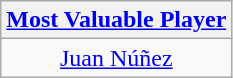<table class=wikitable style="text-align:center">
<tr>
<th><a href='#'>Most Valuable Player</a></th>
</tr>
<tr>
<td> <a href='#'>Juan Núñez</a></td>
</tr>
</table>
